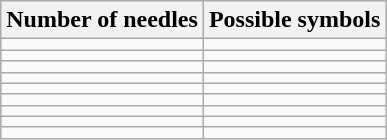<table class="wikitable">
<tr>
<th>Number of needles</th>
<th>Possible symbols</th>
</tr>
<tr>
<td></td>
<td></td>
</tr>
<tr>
<td></td>
<td></td>
</tr>
<tr>
<td></td>
<td></td>
</tr>
<tr>
<td></td>
<td></td>
</tr>
<tr>
<td></td>
<td></td>
</tr>
<tr>
<td></td>
<td></td>
</tr>
<tr>
<td></td>
<td></td>
</tr>
<tr>
<td></td>
<td></td>
</tr>
<tr>
<td></td>
<td></td>
</tr>
</table>
